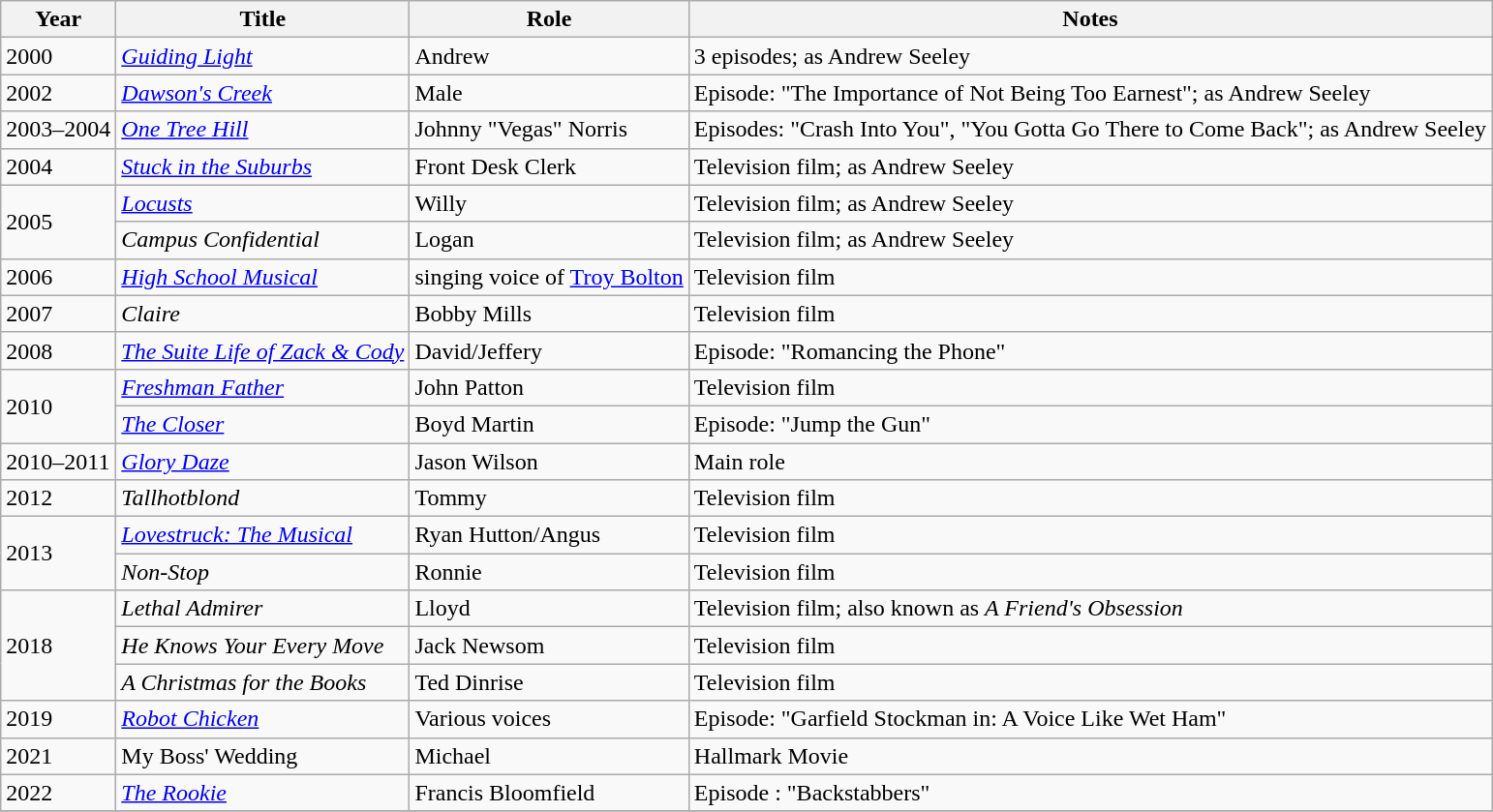<table class="wikitable sortable">
<tr>
<th>Year</th>
<th>Title</th>
<th>Role</th>
<th class="unsortable">Notes</th>
</tr>
<tr>
<td>2000</td>
<td><em><a href='#'>Guiding Light</a></em></td>
<td>Andrew</td>
<td>3 episodes; as Andrew Seeley</td>
</tr>
<tr>
<td>2002</td>
<td><em><a href='#'>Dawson's Creek</a></em></td>
<td>Male</td>
<td>Episode: "The Importance of Not Being Too Earnest"; as Andrew Seeley</td>
</tr>
<tr>
<td>2003–2004</td>
<td><em><a href='#'>One Tree Hill</a></em></td>
<td>Johnny "Vegas" Norris</td>
<td>Episodes: "Crash Into You", "You Gotta Go There to Come Back"; as Andrew Seeley</td>
</tr>
<tr>
<td>2004</td>
<td><em><a href='#'>Stuck in the Suburbs</a></em></td>
<td>Front Desk Clerk</td>
<td>Television film; as Andrew Seeley</td>
</tr>
<tr>
<td rowspan="2">2005</td>
<td><em><a href='#'>Locusts</a></em></td>
<td>Willy</td>
<td>Television film; as Andrew Seeley</td>
</tr>
<tr>
<td><em>Campus Confidential</em></td>
<td>Logan</td>
<td>Television film; as Andrew Seeley</td>
</tr>
<tr>
<td>2006</td>
<td><em><a href='#'>High School Musical</a></em></td>
<td>singing voice of <a href='#'>Troy Bolton</a></td>
<td>Television film</td>
</tr>
<tr>
<td>2007</td>
<td><em>Claire</em></td>
<td>Bobby Mills</td>
<td>Television film</td>
</tr>
<tr>
<td>2008</td>
<td data-sort-value="Suite Life of Zack & Cody, The"><em><a href='#'>The Suite Life of Zack & Cody</a></em></td>
<td>David/Jeffery</td>
<td>Episode: "Romancing the Phone"</td>
</tr>
<tr>
<td rowspan="2">2010</td>
<td><em><a href='#'>Freshman Father</a></em></td>
<td>John Patton</td>
<td>Television film</td>
</tr>
<tr>
<td data-sort-value="Closer, The"><em><a href='#'>The Closer</a></em></td>
<td>Boyd Martin</td>
<td>Episode: "Jump the Gun"</td>
</tr>
<tr>
<td>2010–2011</td>
<td><em><a href='#'>Glory Daze</a></em></td>
<td>Jason Wilson</td>
<td>Main role</td>
</tr>
<tr>
<td>2012</td>
<td><em>Tallhotblond</em></td>
<td>Tommy</td>
<td>Television film</td>
</tr>
<tr>
<td rowspan="2">2013</td>
<td><em><a href='#'>Lovestruck: The Musical</a></em></td>
<td>Ryan Hutton/Angus</td>
<td>Television film</td>
</tr>
<tr>
<td><em>Non-Stop</em></td>
<td>Ronnie</td>
<td>Television film</td>
</tr>
<tr>
<td rowspan="3">2018</td>
<td><em>Lethal Admirer</em></td>
<td>Lloyd</td>
<td>Television film; also known as <em>A Friend's Obsession</em></td>
</tr>
<tr>
<td><em>He Knows Your Every Move</em></td>
<td>Jack Newsom</td>
<td>Television film</td>
</tr>
<tr>
<td data-sort-value="Christmas for the Books, A"><em>A Christmas for the Books</em></td>
<td>Ted Dinrise</td>
<td>Television film</td>
</tr>
<tr>
<td>2019</td>
<td><em><a href='#'>Robot Chicken</a></em></td>
<td>Various voices</td>
<td>Episode: "Garfield Stockman in: A Voice Like Wet Ham"</td>
</tr>
<tr>
<td>2021</td>
<td>My Boss' Wedding</td>
<td>Michael</td>
<td>Hallmark Movie</td>
</tr>
<tr>
<td>2022</td>
<td data-sort-value="Rookie, The"><em><a href='#'>The Rookie</a></em></td>
<td>Francis Bloomfield</td>
<td>Episode : "Backstabbers"</td>
</tr>
<tr>
</tr>
</table>
